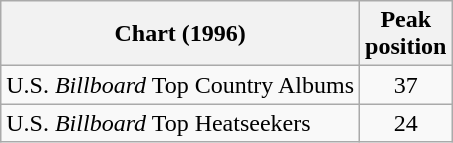<table class="wikitable">
<tr>
<th>Chart (1996)</th>
<th>Peak<br>position</th>
</tr>
<tr>
<td>U.S. <em>Billboard</em> Top Country Albums</td>
<td align="center">37</td>
</tr>
<tr>
<td>U.S. <em>Billboard</em> Top Heatseekers</td>
<td align="center">24</td>
</tr>
</table>
